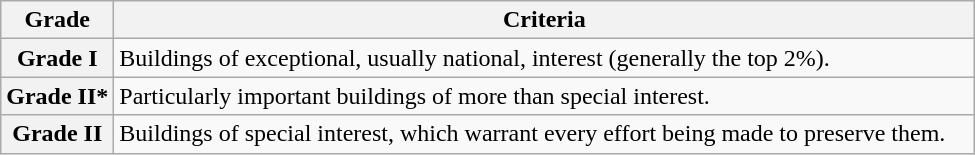<table class="wikitable" border="1">
<tr>
<th>Grade</th>
<th>Criteria</th>
</tr>
<tr>
<th>Grade I</th>
<td>Buildings of exceptional, usually national, interest (generally the top 2%).</td>
</tr>
<tr>
<th>Grade II*</th>
<td>Particularly important buildings of more than special interest.</td>
</tr>
<tr>
<th>Grade II</th>
<td>Buildings of special interest, which warrant every effort being made to preserve them.    </td>
</tr>
</table>
